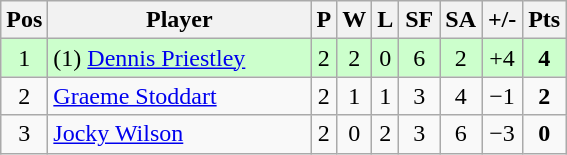<table class="wikitable" style="text-align:center; margin: 1em auto 1em auto, align:left">
<tr>
<th width=20>Pos</th>
<th width=168>Player</th>
<th width=3>P</th>
<th width=3>W</th>
<th width=3>L</th>
<th width=20>SF</th>
<th width=20>SA</th>
<th width=20>+/-</th>
<th width=20>Pts</th>
</tr>
<tr align=center style="background: #ccffcc;">
<td>1</td>
<td align="left"> (1) <a href='#'>Dennis Priestley</a></td>
<td>2</td>
<td>2</td>
<td>0</td>
<td>6</td>
<td>2</td>
<td>+4</td>
<td><strong>4</strong></td>
</tr>
<tr align=center>
<td>2</td>
<td align="left"> <a href='#'>Graeme Stoddart</a></td>
<td>2</td>
<td>1</td>
<td>1</td>
<td>3</td>
<td>4</td>
<td>−1</td>
<td><strong>2</strong></td>
</tr>
<tr align=center>
<td>3</td>
<td align="left"> <a href='#'>Jocky Wilson</a></td>
<td>2</td>
<td>0</td>
<td>2</td>
<td>3</td>
<td>6</td>
<td>−3</td>
<td><strong>0</strong></td>
</tr>
</table>
